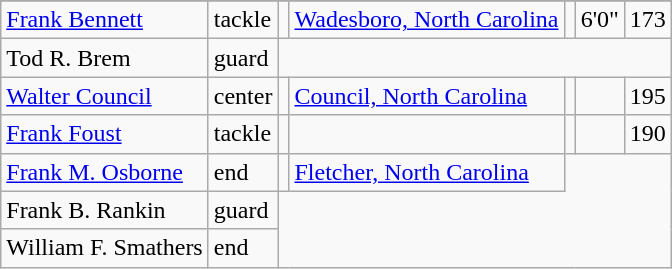<table class="wikitable">
<tr>
</tr>
<tr>
</tr>
<tr>
<td><a href='#'>Frank Bennett</a></td>
<td>tackle</td>
<td></td>
<td><a href='#'>Wadesboro, North Carolina</a></td>
<td></td>
<td>6'0"</td>
<td>173</td>
</tr>
<tr>
<td>Tod R. Brem</td>
<td>guard</td>
</tr>
<tr>
<td><a href='#'>Walter Council</a></td>
<td>center</td>
<td></td>
<td><a href='#'>Council, North Carolina</a></td>
<td></td>
<td></td>
<td>195</td>
</tr>
<tr>
<td><a href='#'>Frank Foust</a></td>
<td>tackle</td>
<td></td>
<td></td>
<td></td>
<td></td>
<td>190</td>
</tr>
<tr>
<td><a href='#'>Frank M. Osborne</a></td>
<td>end</td>
<td></td>
<td><a href='#'>Fletcher, North Carolina</a></td>
</tr>
<tr>
<td>Frank B. Rankin</td>
<td>guard</td>
</tr>
<tr>
<td>William F. Smathers</td>
<td>end</td>
</tr>
</table>
